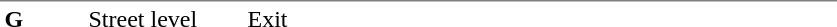<table table border=0 cellspacing=0 cellpadding=3>
<tr>
<td style="border-top:solid 1px gray;" width=50 valign=top><strong>G</strong></td>
<td style="border-top:solid 1px gray;" width=100 valign=top>Street level</td>
<td style="border-top:solid 1px gray;" width=390 valign=top>Exit</td>
</tr>
</table>
